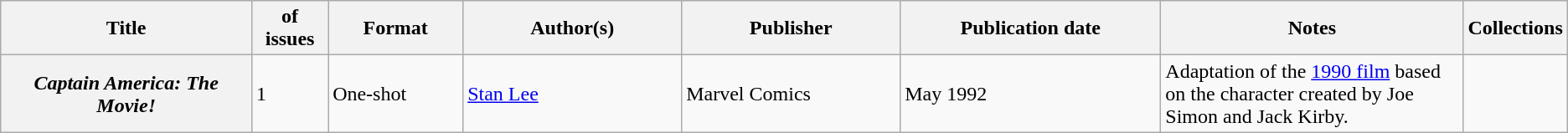<table class="wikitable">
<tr>
<th>Title</th>
<th style="width:40pt"> of issues</th>
<th style="width:75pt">Format</th>
<th style="width:125pt">Author(s)</th>
<th style="width:125pt">Publisher</th>
<th style="width:150pt">Publication date</th>
<th style="width:175pt">Notes</th>
<th>Collections</th>
</tr>
<tr>
<th><em>Captain America: The Movie!</em></th>
<td>1</td>
<td>One-shot</td>
<td><a href='#'>Stan Lee</a></td>
<td>Marvel Comics</td>
<td>May 1992</td>
<td>Adaptation of the <a href='#'>1990 film</a> based on the character created by Joe Simon and Jack Kirby.</td>
<td></td>
</tr>
</table>
